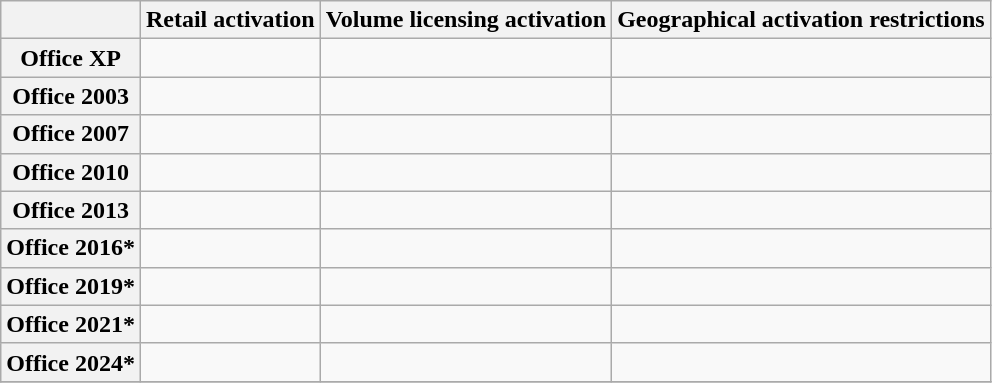<table class="wikitable">
<tr>
<th></th>
<th>Retail activation</th>
<th>Volume licensing activation</th>
<th>Geographical activation restrictions</th>
</tr>
<tr>
<th>Office XP</th>
<td></td>
<td></td>
<td></td>
</tr>
<tr>
<th>Office 2003</th>
<td></td>
<td></td>
<td></td>
</tr>
<tr>
<th>Office 2007</th>
<td></td>
<td></td>
<td></td>
</tr>
<tr>
<th>Office 2010</th>
<td></td>
<td></td>
<td></td>
</tr>
<tr>
<th>Office 2013</th>
<td></td>
<td></td>
<td></td>
</tr>
<tr>
<th>Office 2016*</th>
<td></td>
<td></td>
<td></td>
</tr>
<tr>
<th>Office 2019*</th>
<td></td>
<td></td>
<td></td>
</tr>
<tr>
<th>Office 2021*</th>
<td></td>
<td></td>
<td></td>
</tr>
<tr>
<th>Office 2024*</th>
<td></td>
<td></td>
<td></td>
</tr>
<tr>
</tr>
</table>
